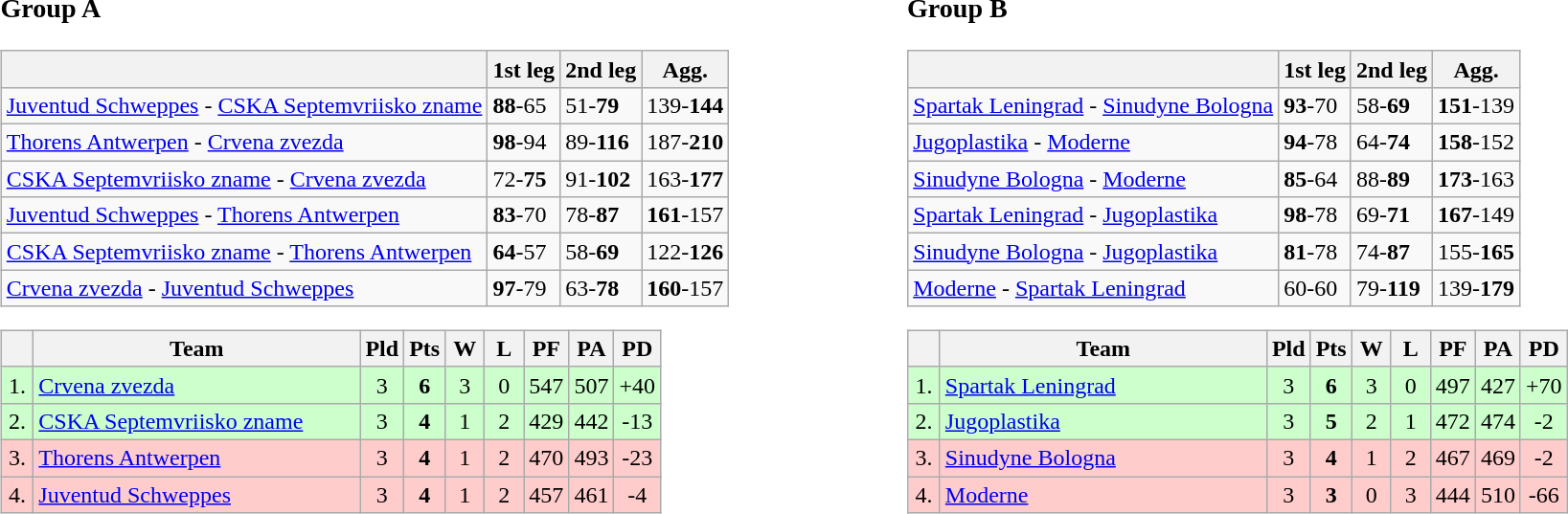<table>
<tr>
<td style="vertical-align:top; width:33%;"><br><h3>Group A</h3><table class="wikitable">
<tr>
<th></th>
<th>1st leg</th>
<th>2nd leg</th>
<th>Agg.</th>
</tr>
<tr>
<td> <a href='#'>Juventud Schweppes</a> -  <a href='#'>CSKA Septemvriisko zname</a></td>
<td><strong>88</strong>-65</td>
<td>51-<strong>79</strong></td>
<td>139-<strong>144</strong></td>
</tr>
<tr>
<td> <a href='#'>Thorens Antwerpen</a> -  <a href='#'>Crvena zvezda</a></td>
<td><strong>98</strong>-94</td>
<td>89-<strong>116</strong></td>
<td>187-<strong>210</strong></td>
</tr>
<tr>
<td> <a href='#'>CSKA Septemvriisko zname</a> -  <a href='#'>Crvena zvezda</a></td>
<td>72-<strong>75</strong></td>
<td>91-<strong>102</strong></td>
<td>163-<strong>177</strong></td>
</tr>
<tr>
<td> <a href='#'>Juventud Schweppes</a> -  <a href='#'>Thorens Antwerpen</a></td>
<td><strong>83</strong>-70</td>
<td>78-<strong>87</strong></td>
<td><strong>161</strong>-157</td>
</tr>
<tr>
<td> <a href='#'>CSKA Septemvriisko zname</a> -  <a href='#'>Thorens Antwerpen</a></td>
<td><strong>64</strong>-57</td>
<td>58-<strong>69</strong></td>
<td>122-<strong>126</strong></td>
</tr>
<tr>
<td> <a href='#'>Crvena zvezda</a> -  <a href='#'>Juventud Schweppes</a></td>
<td><strong>97</strong>-79</td>
<td>63-<strong>78</strong></td>
<td><strong>160</strong>-157</td>
</tr>
</table>
<table class="wikitable" style="text-align:center">
<tr>
<th width=15></th>
<th width=220>Team</th>
<th width=20>Pld</th>
<th width=20>Pts</th>
<th width=20>W</th>
<th width=20>L</th>
<th width=20>PF</th>
<th width=20>PA</th>
<th width=20>PD</th>
</tr>
<tr style="background: #ccffcc;">
<td>1.</td>
<td align=left> <a href='#'>Crvena zvezda</a></td>
<td>3</td>
<td><strong>6</strong></td>
<td>3</td>
<td>0</td>
<td>547</td>
<td>507</td>
<td>+40</td>
</tr>
<tr style="background: #ccffcc;">
<td>2.</td>
<td align=left> <a href='#'>CSKA Septemvriisko zname</a></td>
<td>3</td>
<td><strong>4</strong></td>
<td>1</td>
<td>2</td>
<td>429</td>
<td>442</td>
<td>-13</td>
</tr>
<tr style="background: #ffcccc;">
<td>3.</td>
<td align=left> <a href='#'>Thorens Antwerpen</a></td>
<td>3</td>
<td><strong>4</strong></td>
<td>1</td>
<td>2</td>
<td>470</td>
<td>493</td>
<td>-23</td>
</tr>
<tr style="background: #ffcccc;">
<td>4.</td>
<td align=left> <a href='#'>Juventud Schweppes</a></td>
<td>3</td>
<td><strong>4</strong></td>
<td>1</td>
<td>2</td>
<td>457</td>
<td>461</td>
<td>-4</td>
</tr>
</table>
</td>
<td style="vertical-align:top; width:33%;"><br><h3>Group B</h3><table class="wikitable">
<tr>
<th></th>
<th>1st leg</th>
<th>2nd leg</th>
<th>Agg.</th>
</tr>
<tr>
<td> <a href='#'>Spartak Leningrad</a> -  <a href='#'>Sinudyne Bologna</a></td>
<td><strong>93</strong>-70</td>
<td>58-<strong>69</strong></td>
<td><strong>151</strong>-139</td>
</tr>
<tr>
<td> <a href='#'>Jugoplastika</a> -  <a href='#'>Moderne</a></td>
<td><strong>94</strong>-78</td>
<td>64-<strong>74</strong></td>
<td><strong>158</strong>-152</td>
</tr>
<tr>
<td> <a href='#'>Sinudyne Bologna</a> -  <a href='#'>Moderne</a></td>
<td><strong>85</strong>-64</td>
<td>88-<strong>89</strong></td>
<td><strong>173</strong>-163</td>
</tr>
<tr>
<td> <a href='#'>Spartak Leningrad</a> -  <a href='#'>Jugoplastika</a></td>
<td><strong>98</strong>-78</td>
<td>69-<strong>71</strong></td>
<td><strong>167</strong>-149</td>
</tr>
<tr>
<td> <a href='#'>Sinudyne Bologna</a> -  <a href='#'>Jugoplastika</a></td>
<td><strong>81</strong>-78</td>
<td>74-<strong>87</strong></td>
<td>155-<strong>165</strong></td>
</tr>
<tr>
<td> <a href='#'>Moderne</a> -  <a href='#'>Spartak Leningrad</a></td>
<td>60-60</td>
<td>79-<strong>119</strong></td>
<td>139-<strong>179</strong></td>
</tr>
</table>
<table class="wikitable" style="text-align:center">
<tr>
<th width=15></th>
<th width=220>Team</th>
<th width=20>Pld</th>
<th width=20>Pts</th>
<th width=20>W</th>
<th width=20>L</th>
<th width=20>PF</th>
<th width=20>PA</th>
<th width=20>PD</th>
</tr>
<tr style="background: #ccffcc;">
<td>1.</td>
<td align=left> <a href='#'>Spartak Leningrad</a></td>
<td>3</td>
<td><strong>6</strong></td>
<td>3</td>
<td>0</td>
<td>497</td>
<td>427</td>
<td>+70</td>
</tr>
<tr style="background: #ccffcc;">
<td>2.</td>
<td align=left> <a href='#'>Jugoplastika</a></td>
<td>3</td>
<td><strong>5</strong></td>
<td>2</td>
<td>1</td>
<td>472</td>
<td>474</td>
<td>-2</td>
</tr>
<tr style="background: #ffcccc;">
<td>3.</td>
<td align=left> <a href='#'>Sinudyne Bologna</a></td>
<td>3</td>
<td><strong>4</strong></td>
<td>1</td>
<td>2</td>
<td>467</td>
<td>469</td>
<td>-2</td>
</tr>
<tr style="background: #ffcccc;">
<td>4.</td>
<td align=left> <a href='#'>Moderne</a></td>
<td>3</td>
<td><strong>3</strong></td>
<td>0</td>
<td>3</td>
<td>444</td>
<td>510</td>
<td>-66</td>
</tr>
</table>
</td>
</tr>
</table>
